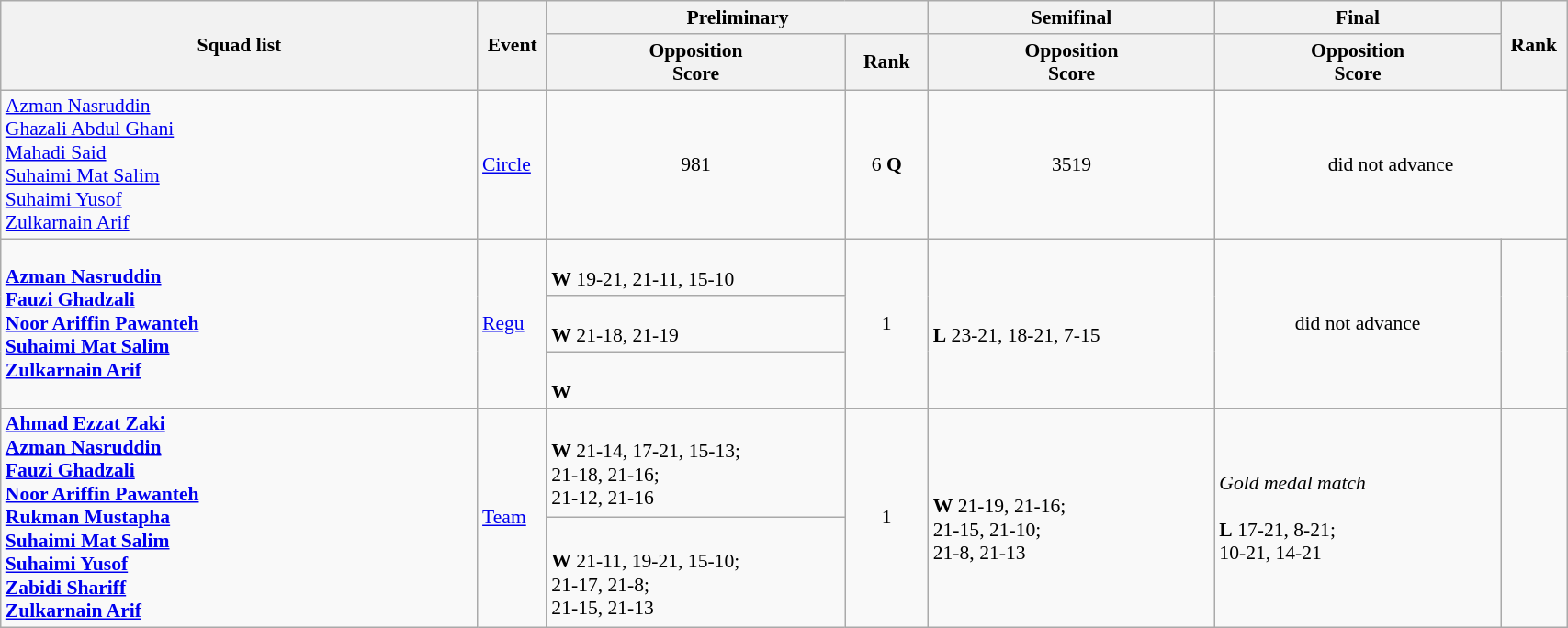<table class="wikitable" width="90%" style="text-align:center; font-size:90%">
<tr>
<th rowspan=2 width="25%">Squad list</th>
<th rowspan=2 width="3%">Event</th>
<th colspan=2 width="20%">Preliminary</th>
<th width="15%">Semifinal</th>
<th width="15%">Final</th>
<th rowspan=2 width="3%">Rank</th>
</tr>
<tr>
<th>Opposition<br>Score</th>
<th>Rank</th>
<th>Opposition<br>Score</th>
<th>Opposition<br>Score</th>
</tr>
<tr>
<td align=left><a href='#'>Azman Nasruddin</a><br><a href='#'>Ghazali Abdul Ghani</a><br><a href='#'>Mahadi Said</a><br><a href='#'>Suhaimi Mat Salim</a><br><a href='#'>Suhaimi Yusof</a><br><a href='#'>Zulkarnain Arif</a></td>
<td align=left><a href='#'>Circle</a></td>
<td>981</td>
<td>6 <strong>Q</strong></td>
<td>3519</td>
<td colspan=2>did not advance</td>
</tr>
<tr>
<td rowspan=3 align=left><strong><a href='#'>Azman Nasruddin</a><br><a href='#'>Fauzi Ghadzali</a><br><a href='#'>Noor Ariffin Pawanteh</a><br><a href='#'>Suhaimi Mat Salim</a><br><a href='#'>Zulkarnain Arif</a></strong></td>
<td rowspan=3 align=left><a href='#'>Regu</a></td>
<td align=left><br><strong>W</strong> 19-21, 21-11, 15-10</td>
<td rowspan=3>1 <strong></strong></td>
<td rowspan=3 align=left><br><strong>L</strong> 23-21, 18-21, 7-15</td>
<td rowspan=3>did not advance</td>
<td rowspan=3></td>
</tr>
<tr>
<td align=left><br><strong>W</strong> 21-18, 21-19</td>
</tr>
<tr>
<td align=left><br><strong>W</strong> </td>
</tr>
<tr>
<td rowspan=4 align=left><strong><a href='#'>Ahmad Ezzat Zaki</a><br><a href='#'>Azman Nasruddin</a><br><a href='#'>Fauzi Ghadzali</a><br><a href='#'>Noor Ariffin Pawanteh</a><br><a href='#'>Rukman Mustapha</a><br><a href='#'>Suhaimi Mat Salim</a><br><a href='#'>Suhaimi Yusof</a><br><a href='#'>Zabidi Shariff</a><br><a href='#'>Zulkarnain Arif</a></strong></td>
<td rowspan=2 align=left><a href='#'>Team</a></td>
<td align=left><br><strong>W</strong> 21-14, 17-21, 15-13;<br>21-18, 21-16;<br>21-12, 21-16</td>
<td rowspan=2>1 <strong></strong></td>
<td rowspan=2 align=left><br><strong>W</strong> 21-19, 21-16;<br>21-15, 21-10;<br>21-8, 21-13</td>
<td rowspan=2 align=left><em>Gold medal match</em><br><br><strong>L</strong> 17-21, 8-21;<br>10-21, 14-21</td>
<td rowspan=2></td>
</tr>
<tr>
<td align=left><br><strong>W</strong> 21-11, 19-21, 15-10;<br>21-17, 21-8;<br>21-15, 21-13</td>
</tr>
</table>
